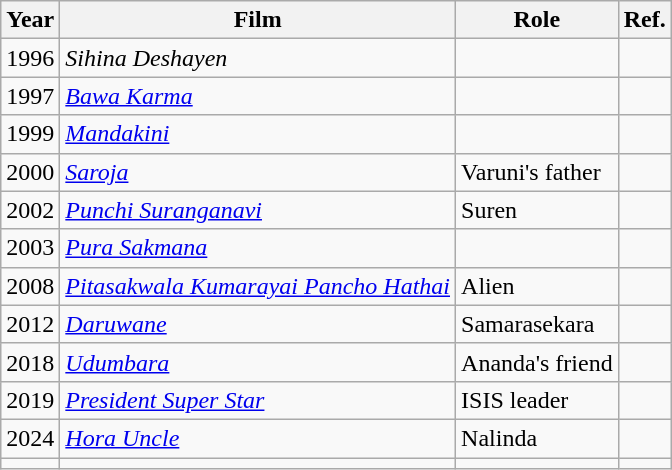<table class="wikitable">
<tr>
<th>Year</th>
<th>Film</th>
<th>Role</th>
<th>Ref.</th>
</tr>
<tr>
<td>1996</td>
<td><em>Sihina Deshayen</em></td>
<td></td>
<td></td>
</tr>
<tr>
<td>1997</td>
<td><em><a href='#'>Bawa Karma</a></em></td>
<td></td>
<td></td>
</tr>
<tr>
<td>1999</td>
<td><em><a href='#'>Mandakini</a></em></td>
<td></td>
<td></td>
</tr>
<tr>
<td>2000</td>
<td><em><a href='#'>Saroja</a></em></td>
<td>Varuni's father</td>
<td></td>
</tr>
<tr>
<td>2002</td>
<td><em><a href='#'>Punchi Suranganavi</a></em></td>
<td>Suren</td>
<td></td>
</tr>
<tr>
<td>2003</td>
<td><em><a href='#'>Pura Sakmana</a></em></td>
<td></td>
<td></td>
</tr>
<tr>
<td>2008</td>
<td><em><a href='#'>Pitasakwala Kumarayai Pancho Hathai</a></em></td>
<td>Alien</td>
<td></td>
</tr>
<tr>
<td>2012</td>
<td><em><a href='#'>Daruwane</a></em></td>
<td>Samarasekara</td>
<td></td>
</tr>
<tr>
<td>2018</td>
<td><em><a href='#'>Udumbara</a></em></td>
<td>Ananda's friend</td>
<td></td>
</tr>
<tr>
<td>2019</td>
<td><em><a href='#'>President Super Star</a></em></td>
<td>ISIS leader</td>
<td></td>
</tr>
<tr>
<td>2024</td>
<td><em><a href='#'>Hora Uncle</a></em></td>
<td>Nalinda</td>
<td></td>
</tr>
<tr>
<td></td>
<td></td>
<td></td>
<td></td>
</tr>
</table>
